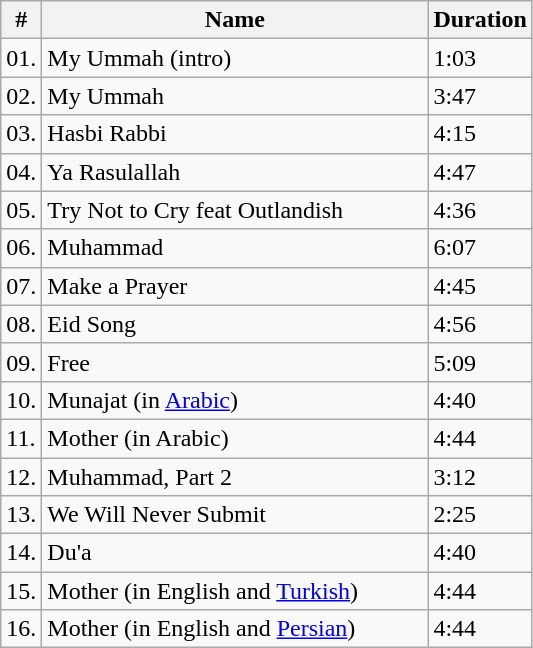<table class="wikitable">
<tr>
<th>#</th>
<th width="250">Name</th>
<th>Duration</th>
</tr>
<tr>
<td>01.</td>
<td>My Ummah (intro)</td>
<td>1:03</td>
</tr>
<tr>
<td>02.</td>
<td>My Ummah</td>
<td>3:47</td>
</tr>
<tr>
<td>03.</td>
<td>Hasbi Rabbi</td>
<td>4:15</td>
</tr>
<tr>
<td>04.</td>
<td>Ya Rasulallah</td>
<td>4:47</td>
</tr>
<tr>
<td>05.</td>
<td>Try Not to Cry feat Outlandish</td>
<td>4:36</td>
</tr>
<tr>
<td>06.</td>
<td>Muhammad</td>
<td>6:07</td>
</tr>
<tr>
<td>07.</td>
<td>Make a Prayer</td>
<td>4:45</td>
</tr>
<tr>
<td>08.</td>
<td>Eid Song</td>
<td>4:56</td>
</tr>
<tr>
<td>09.</td>
<td>Free</td>
<td>5:09</td>
</tr>
<tr>
<td>10.</td>
<td>Munajat (in <a href='#'>Arabic</a>)</td>
<td>4:40</td>
</tr>
<tr>
<td>11.</td>
<td>Mother (in Arabic)</td>
<td>4:44</td>
</tr>
<tr>
<td>12.</td>
<td>Muhammad, Part 2</td>
<td>3:12</td>
</tr>
<tr>
<td>13.</td>
<td>We Will Never Submit</td>
<td>2:25</td>
</tr>
<tr>
<td>14.</td>
<td>Du'a</td>
<td>4:40</td>
</tr>
<tr>
<td>15.</td>
<td>Mother (in English and <a href='#'>Turkish</a>)</td>
<td>4:44</td>
</tr>
<tr>
<td>16.</td>
<td>Mother (in English and <a href='#'>Persian</a>)</td>
<td>4:44</td>
</tr>
</table>
